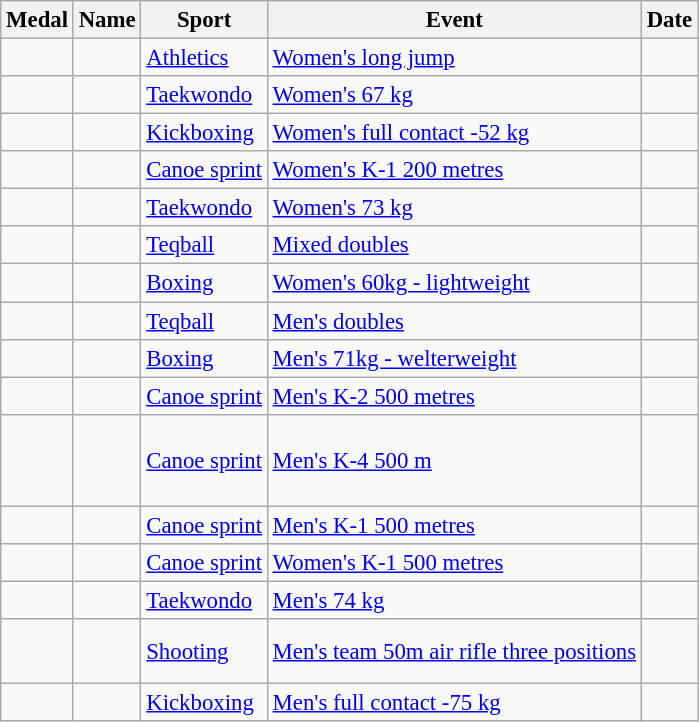<table class="wikitable sortable" style="font-size: 95%;">
<tr>
<th>Medal</th>
<th>Name</th>
<th>Sport</th>
<th>Event</th>
<th>Date</th>
</tr>
<tr>
<td></td>
<td></td>
<td><a href='#'>Athletics</a></td>
<td><a href='#'>Women's long jump</a></td>
<td></td>
</tr>
<tr>
<td></td>
<td></td>
<td><a href='#'>Taekwondo</a></td>
<td><a href='#'>Women's 67 kg</a></td>
<td></td>
</tr>
<tr>
<td></td>
<td></td>
<td><a href='#'>Kickboxing</a></td>
<td><a href='#'>Women's full contact -52 kg</a></td>
<td></td>
</tr>
<tr>
<td></td>
<td></td>
<td><a href='#'>Canoe sprint</a></td>
<td><a href='#'>Women's K-1 200 metres</a></td>
<td></td>
</tr>
<tr>
<td></td>
<td></td>
<td><a href='#'>Taekwondo</a></td>
<td><a href='#'>Women's 73 kg</a></td>
<td></td>
</tr>
<tr>
<td></td>
<td><br></td>
<td><a href='#'>Teqball</a></td>
<td><a href='#'>Mixed doubles</a></td>
<td></td>
</tr>
<tr>
<td></td>
<td></td>
<td><a href='#'>Boxing</a></td>
<td><a href='#'>Women's 60kg - lightweight</a></td>
<td></td>
</tr>
<tr>
<td></td>
<td><br></td>
<td><a href='#'>Teqball</a></td>
<td><a href='#'>Men's doubles</a></td>
<td></td>
</tr>
<tr>
<td></td>
<td></td>
<td><a href='#'>Boxing</a></td>
<td><a href='#'>Men's 71kg - welterweight</a></td>
<td></td>
</tr>
<tr>
<td></td>
<td><br></td>
<td><a href='#'>Canoe sprint</a></td>
<td><a href='#'>Men's K-2 500 metres</a></td>
<td></td>
</tr>
<tr>
<td></td>
<td><br><br><br></td>
<td><a href='#'>Canoe sprint</a></td>
<td><a href='#'>Men's K-4 500 m</a></td>
<td></td>
</tr>
<tr>
<td></td>
<td></td>
<td><a href='#'>Canoe sprint</a></td>
<td><a href='#'>Men's K-1 500 metres</a></td>
<td></td>
</tr>
<tr>
<td></td>
<td></td>
<td><a href='#'>Canoe sprint</a></td>
<td><a href='#'>Women's K-1 500 metres</a></td>
<td></td>
</tr>
<tr>
<td></td>
<td></td>
<td><a href='#'>Taekwondo</a></td>
<td><a href='#'>Men's 74 kg</a></td>
<td></td>
</tr>
<tr>
<td></td>
<td><br><br></td>
<td><a href='#'>Shooting</a></td>
<td><a href='#'>Men's team 50m air rifle three positions</a></td>
<td></td>
</tr>
<tr>
<td></td>
<td></td>
<td><a href='#'>Kickboxing</a></td>
<td><a href='#'>Men's full contact -75 kg</a></td>
<td></td>
</tr>
</table>
